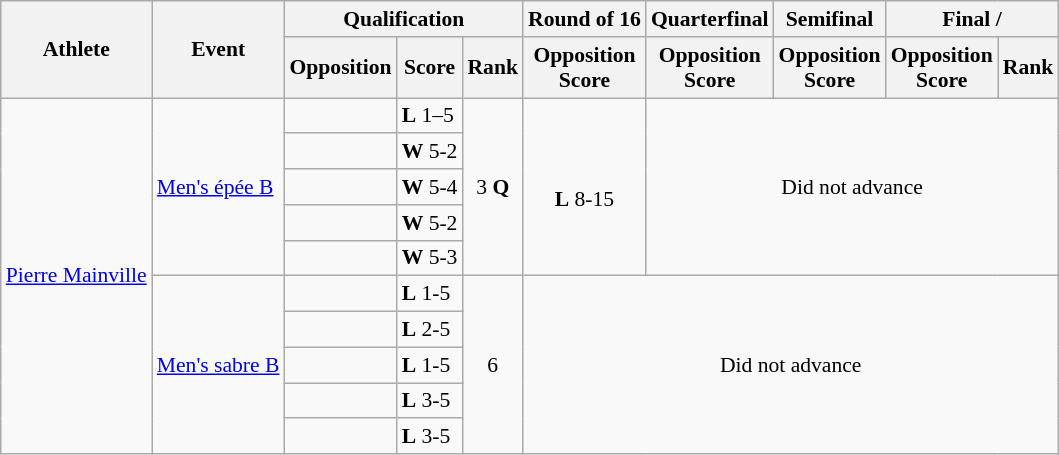<table class=wikitable style="font-size:90%">
<tr>
<th rowspan="2">Athlete</th>
<th rowspan="2">Event</th>
<th colspan="3">Qualification</th>
<th>Round of 16</th>
<th>Quarterfinal</th>
<th>Semifinal</th>
<th colspan="2">Final / </th>
</tr>
<tr>
<th>Opposition</th>
<th>Score</th>
<th>Rank</th>
<th>Opposition<br>Score</th>
<th>Opposition<br>Score</th>
<th>Opposition<br>Score</th>
<th>Opposition<br>Score</th>
<th>Rank</th>
</tr>
<tr>
<td rowspan=10><a href='#'>Pierre Mainville</a></td>
<td rowspan=5><a href='#'>Men's épée B</a></td>
<td></td>
<td><strong>L</strong> 1–5</td>
<td align="center" rowspan=5>3 <strong>Q</strong></td>
<td align="center" rowspan=5><br><strong>L</strong> 8-15</td>
<td align="center" rowspan=5 colspan=4>Did not advance</td>
</tr>
<tr>
<td></td>
<td><strong>W</strong> 5-2</td>
</tr>
<tr>
<td></td>
<td><strong>W</strong> 5-4</td>
</tr>
<tr>
<td></td>
<td><strong>W</strong> 5-2</td>
</tr>
<tr>
<td></td>
<td><strong>W</strong> 5-3</td>
</tr>
<tr>
<td rowspan=5><a href='#'>Men's sabre B</a></td>
<td></td>
<td><strong>L</strong> 1-5</td>
<td align="center" rowspan=5>6</td>
<td align="center" rowspan=5 colspan=5>Did not advance</td>
</tr>
<tr>
<td></td>
<td><strong>L</strong> 2-5</td>
</tr>
<tr>
<td></td>
<td><strong>L</strong> 1-5</td>
</tr>
<tr>
<td></td>
<td><strong>L</strong> 3-5</td>
</tr>
<tr>
<td></td>
<td><strong>L</strong> 3-5</td>
</tr>
</table>
